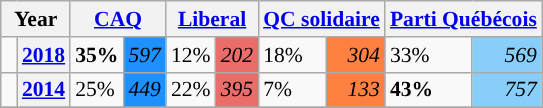<table class="wikitable" style="width:400; font-size:90%; margin-left:1em;">
<tr>
<th colspan="2" scope="col">Year</th>
<th colspan="2" scope="col"><a href='#'>CAQ</a></th>
<th colspan="2" scope="col"><a href='#'>Liberal</a></th>
<th colspan="2" scope="col"><a href='#'>QC solidaire</a></th>
<th colspan="2" scope="col"><a href='#'>Parti Québécois</a></th>
</tr>
<tr>
<td style="width: 0.25em; background-color: "></td>
<th><a href='#'>2018</a></th>
<td><strong>35%</strong></td>
<td style="text-align:right; background:#1E90FF;"><em>597</em></td>
<td>12%</td>
<td style="text-align:right; background:#EA6D6A;"><em>202</em></td>
<td>18%</td>
<td style="text-align:right; background:#FF8040;"><em>304</em></td>
<td>33%</td>
<td style="text-align:right; background:#87CEFA;"><em>569</em></td>
</tr>
<tr>
<td style="width: 0.25em; background-color: "></td>
<th><a href='#'>2014</a></th>
<td>25%</td>
<td style="text-align:right; background:#1E90FF;"><em>449</em></td>
<td>22%</td>
<td style="text-align:right; background:#EA6D6A;"><em>395</em></td>
<td>7%</td>
<td style="text-align:right; background:#FF8040;"><em>133</em></td>
<td><strong>43%</strong></td>
<td style="text-align:right; background:#87CEFA;"><em>757</em></td>
</tr>
<tr>
</tr>
</table>
